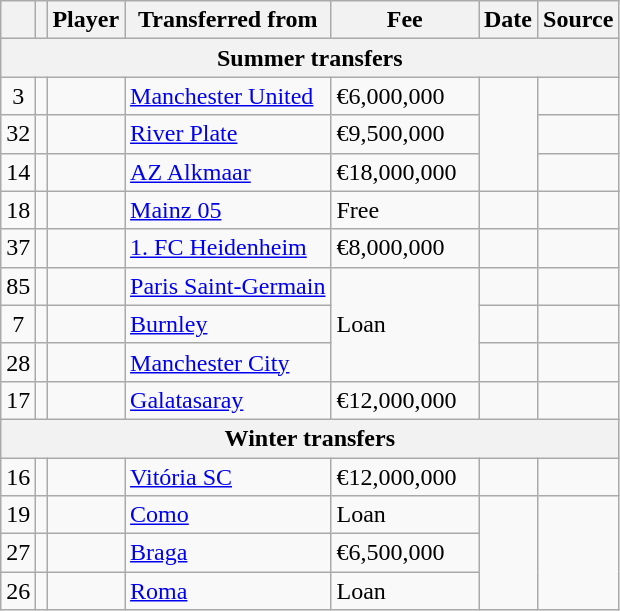<table class="wikitable">
<tr>
<th></th>
<th></th>
<th scope=col>Player</th>
<th>Transferred from</th>
<th !scope=col; style="width: 91px;">Fee</th>
<th scope=col>Date</th>
<th scope=col>Source</th>
</tr>
<tr>
<th colspan="7">Summer transfers</th>
</tr>
<tr>
<td align=center>3</td>
<td align=center></td>
<td></td>
<td> <a href='#'>Manchester United</a></td>
<td>€6,000,000</td>
<td rowspan=3></td>
<td></td>
</tr>
<tr>
<td align=center>32</td>
<td align=center></td>
<td></td>
<td> <a href='#'>River Plate</a></td>
<td>€9,500,000</td>
<td></td>
</tr>
<tr>
<td align=center>14</td>
<td align=center></td>
<td></td>
<td> <a href='#'>AZ Alkmaar</a></td>
<td>€18,000,000</td>
<td></td>
</tr>
<tr>
<td align=center>18</td>
<td align=center></td>
<td></td>
<td> <a href='#'>Mainz 05</a></td>
<td>Free</td>
<td></td>
<td></td>
</tr>
<tr>
<td align=center>37</td>
<td align=center></td>
<td></td>
<td> <a href='#'>1. FC Heidenheim</a></td>
<td>€8,000,000</td>
<td></td>
<td></td>
</tr>
<tr>
<td align=center>85</td>
<td align=center></td>
<td></td>
<td> <a href='#'>Paris Saint-Germain</a></td>
<td rowspan=3>Loan</td>
<td></td>
<td></td>
</tr>
<tr>
<td align=center>7</td>
<td align=center></td>
<td></td>
<td> <a href='#'>Burnley</a></td>
<td></td>
<td></td>
</tr>
<tr>
<td align=center>28</td>
<td align=center></td>
<td></td>
<td> <a href='#'>Manchester City</a></td>
<td></td>
<td></td>
</tr>
<tr>
<td align=center>17</td>
<td align=center></td>
<td></td>
<td> <a href='#'>Galatasaray</a></td>
<td>€12,000,000</td>
<td></td>
<td></td>
</tr>
<tr>
<th colspan="7">Winter transfers</th>
</tr>
<tr>
<td align=center>16</td>
<td align=center></td>
<td></td>
<td> <a href='#'>Vitória SC</a></td>
<td>€12,000,000</td>
<td></td>
<td></td>
</tr>
<tr>
<td align=center>19</td>
<td align=center></td>
<td></td>
<td> <a href='#'>Como</a></td>
<td>Loan</td>
<td rowspan=3></td>
<td rowspan=3></td>
</tr>
<tr>
<td align=center>27</td>
<td align=center></td>
<td></td>
<td> <a href='#'>Braga</a></td>
<td>€6,500,000</td>
</tr>
<tr>
<td align=center>26</td>
<td align=center></td>
<td></td>
<td> <a href='#'>Roma</a></td>
<td>Loan</td>
</tr>
</table>
